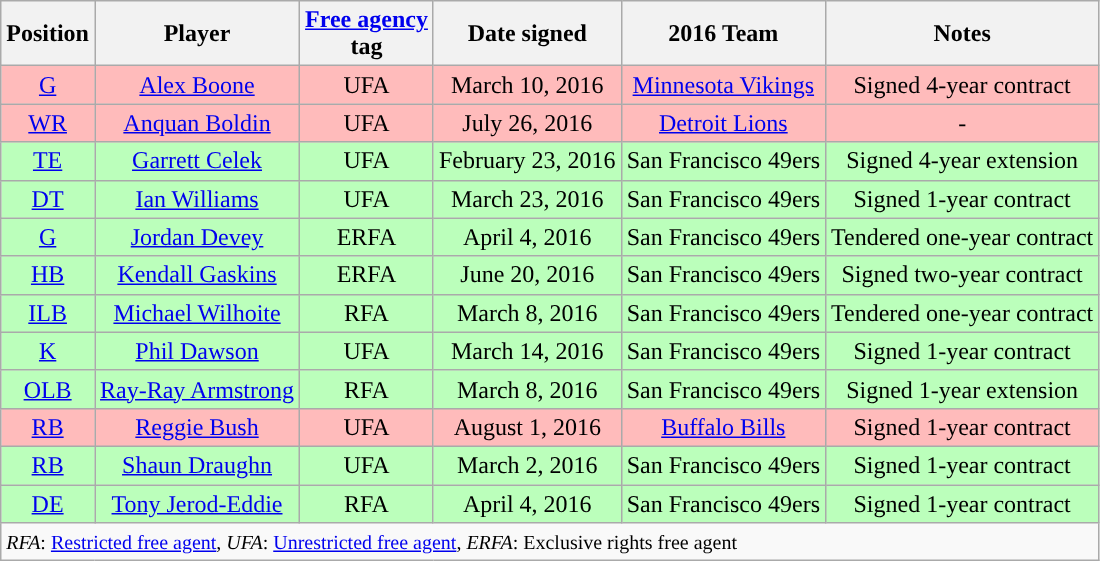<table class="sortable wikitable">
<tr>
<th>Position</th>
<th>Player</th>
<th><a href='#'>Free agency</a><br>tag</th>
<th>Date signed</th>
<th>2016 Team</th>
<th>Notes</th>
</tr>
<tr style="background:#fbb; text-align:center;">
<td><a href='#'>G</a></td>
<td><a href='#'>Alex Boone</a></td>
<td>UFA</td>
<td>March 10, 2016</td>
<td><a href='#'>Minnesota Vikings</a></td>
<td>Signed 4-year contract</td>
</tr>
<tr style="background:#fbb; text-align:center;">
<td><a href='#'>WR</a></td>
<td><a href='#'>Anquan Boldin</a></td>
<td>UFA</td>
<td>July 26, 2016</td>
<td><a href='#'>Detroit Lions</a></td>
<td>-</td>
</tr>
<tr style="background:#bfb; text-align:center;">
<td><a href='#'>TE</a></td>
<td><a href='#'>Garrett Celek</a></td>
<td>UFA</td>
<td>February 23, 2016</td>
<td>San Francisco 49ers</td>
<td>Signed 4-year extension</td>
</tr>
<tr style="background:#bfb; text-align:center;">
<td><a href='#'>DT</a></td>
<td><a href='#'>Ian Williams</a></td>
<td>UFA</td>
<td>March 23, 2016</td>
<td>San Francisco 49ers</td>
<td>Signed 1-year contract</td>
</tr>
<tr style="background:#bfb; text-align:center;">
<td><a href='#'>G</a></td>
<td><a href='#'>Jordan Devey</a></td>
<td>ERFA</td>
<td>April 4, 2016</td>
<td>San Francisco 49ers</td>
<td>Tendered one-year contract</td>
</tr>
<tr style="background:#bfb; text-align:center;">
<td><a href='#'>HB</a></td>
<td><a href='#'>Kendall Gaskins</a></td>
<td>ERFA</td>
<td>June 20, 2016</td>
<td>San Francisco 49ers</td>
<td>Signed two-year contract</td>
</tr>
<tr style="background:#bfb; text-align:center;">
<td><a href='#'>ILB</a></td>
<td><a href='#'>Michael Wilhoite</a></td>
<td>RFA</td>
<td>March 8, 2016</td>
<td>San Francisco 49ers</td>
<td>Tendered one-year contract</td>
</tr>
<tr style="background:#bfb; text-align:center;">
<td><a href='#'>K</a></td>
<td><a href='#'>Phil Dawson</a></td>
<td>UFA</td>
<td>March 14, 2016</td>
<td>San Francisco 49ers</td>
<td>Signed 1-year contract</td>
</tr>
<tr style="background:#bfb; text-align:center;">
<td><a href='#'>OLB</a></td>
<td><a href='#'>Ray-Ray Armstrong</a></td>
<td>RFA</td>
<td>March 8, 2016</td>
<td>San Francisco 49ers</td>
<td>Signed 1-year extension</td>
</tr>
<tr style="background:#fbb; text-align:center;">
<td><a href='#'>RB</a></td>
<td><a href='#'>Reggie Bush</a></td>
<td>UFA</td>
<td>August 1, 2016</td>
<td><a href='#'>Buffalo Bills</a></td>
<td>Signed 1-year contract</td>
</tr>
<tr style="background:#bfb; text-align:center;">
<td><a href='#'>RB</a></td>
<td><a href='#'>Shaun Draughn</a></td>
<td>UFA</td>
<td>March 2, 2016</td>
<td>San Francisco 49ers</td>
<td>Signed 1-year contract</td>
</tr>
<tr style="background:#bfb; text-align:center;">
<td><a href='#'>DE</a></td>
<td><a href='#'>Tony Jerod-Eddie</a></td>
<td>RFA</td>
<td>April 4, 2016</td>
<td>San Francisco 49ers</td>
<td>Signed 1-year contract</td>
</tr>
<tr>
<td colspan="6"><small><em>RFA</em>: <a href='#'>Restricted free agent</a>, <em>UFA</em>: <a href='#'>Unrestricted free agent</a>, <em>ERFA</em>: Exclusive rights free agent</small><br></td>
</tr>
</table>
